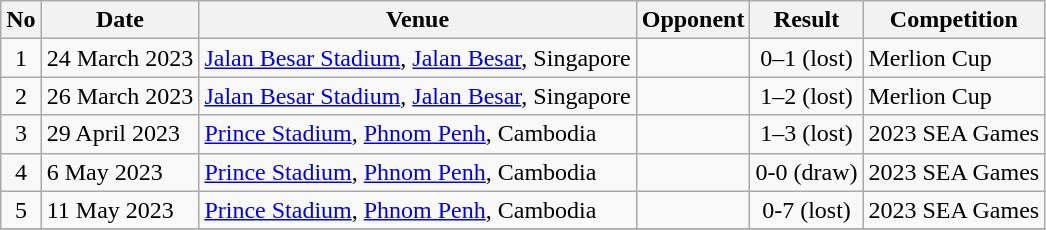<table class="wikitable">
<tr>
<th>No</th>
<th>Date</th>
<th>Venue</th>
<th>Opponent</th>
<th>Result</th>
<th>Competition</th>
</tr>
<tr>
<td align=center>1</td>
<td>24 March 2023</td>
<td><a href='#'>Jalan Besar Stadium</a>, <a href='#'>Jalan Besar</a>, Singapore</td>
<td></td>
<td align="center">0–1 (lost)</td>
<td>Merlion Cup</td>
</tr>
<tr>
<td align=center>2</td>
<td>26 March 2023</td>
<td><a href='#'>Jalan Besar Stadium</a>, <a href='#'>Jalan Besar</a>, Singapore</td>
<td></td>
<td align="center">1–2 (lost)</td>
<td>Merlion Cup</td>
</tr>
<tr>
<td align=center>3</td>
<td>29 April 2023</td>
<td><a href='#'>Prince Stadium</a>, <a href='#'>Phnom Penh</a>, Cambodia</td>
<td></td>
<td align="center">1–3 (lost)</td>
<td>2023 SEA Games</td>
</tr>
<tr>
<td align=center>4</td>
<td>6 May 2023</td>
<td><a href='#'>Prince Stadium</a>, <a href='#'>Phnom Penh</a>, Cambodia</td>
<td></td>
<td align="center">0-0 (draw)</td>
<td>2023 SEA Games</td>
</tr>
<tr>
<td align=center>5</td>
<td>11 May 2023</td>
<td><a href='#'>Prince Stadium</a>, <a href='#'>Phnom Penh</a>, Cambodia</td>
<td></td>
<td align="center">0-7 (lost)</td>
<td>2023 SEA Games</td>
</tr>
<tr>
</tr>
</table>
